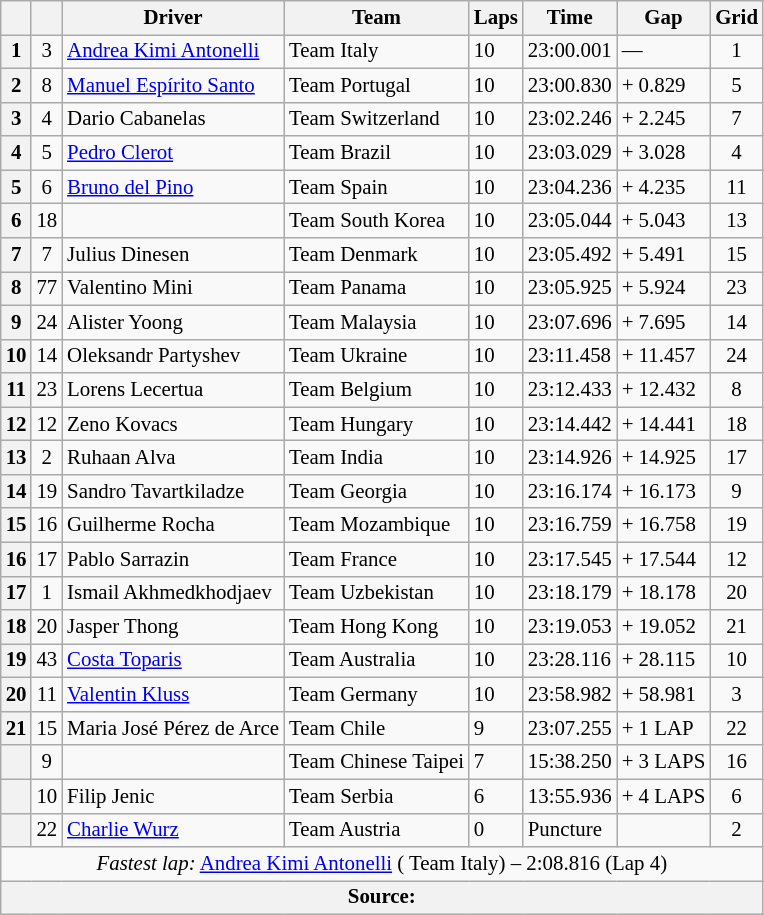<table class="wikitable" style="font-size: 87%;">
<tr>
<th></th>
<th></th>
<th>Driver</th>
<th>Team</th>
<th>Laps</th>
<th>Time</th>
<th>Gap</th>
<th>Grid</th>
</tr>
<tr>
<th>1</th>
<td align=center>3</td>
<td><a href='#'>Andrea Kimi Antonelli</a></td>
<td> Team Italy</td>
<td>10</td>
<td>23:00.001</td>
<td>—</td>
<td align=center>1</td>
</tr>
<tr>
<th>2</th>
<td align=center>8</td>
<td><a href='#'>Manuel Espírito Santo</a></td>
<td> Team Portugal</td>
<td>10</td>
<td>23:00.830</td>
<td>+ 0.829</td>
<td align=center>5</td>
</tr>
<tr>
<th>3</th>
<td align=center>4</td>
<td>Dario Cabanelas</td>
<td> Team Switzerland</td>
<td>10</td>
<td>23:02.246</td>
<td>+ 2.245</td>
<td align=center>7</td>
</tr>
<tr>
<th>4</th>
<td align=center>5</td>
<td><a href='#'>Pedro Clerot</a></td>
<td> Team Brazil</td>
<td>10</td>
<td>23:03.029</td>
<td>+ 3.028</td>
<td align=center>4</td>
</tr>
<tr>
<th>5</th>
<td align=center>6</td>
<td><a href='#'>Bruno del Pino</a></td>
<td> Team Spain</td>
<td>10</td>
<td>23:04.236</td>
<td>+ 4.235</td>
<td align=center>11</td>
</tr>
<tr>
<th>6</th>
<td align=center>18</td>
<td></td>
<td> Team South Korea</td>
<td>10</td>
<td>23:05.044</td>
<td>+ 5.043</td>
<td align=center>13</td>
</tr>
<tr>
<th>7</th>
<td align=center>7</td>
<td>Julius Dinesen</td>
<td> Team Denmark</td>
<td>10</td>
<td>23:05.492</td>
<td>+ 5.491</td>
<td align=center>15</td>
</tr>
<tr>
<th>8</th>
<td align=center>77</td>
<td>Valentino Mini</td>
<td> Team Panama</td>
<td>10</td>
<td>23:05.925</td>
<td>+ 5.924</td>
<td align=center>23</td>
</tr>
<tr>
<th>9</th>
<td align=center>24</td>
<td>Alister Yoong</td>
<td> Team Malaysia</td>
<td>10</td>
<td>23:07.696</td>
<td>+ 7.695</td>
<td align=center>14</td>
</tr>
<tr>
<th>10</th>
<td align=center>14</td>
<td>Oleksandr Partyshev</td>
<td> Team Ukraine</td>
<td>10</td>
<td>23:11.458</td>
<td>+ 11.457</td>
<td align=center>24</td>
</tr>
<tr>
<th>11</th>
<td align=center>23</td>
<td>Lorens Lecertua</td>
<td> Team Belgium</td>
<td>10</td>
<td>23:12.433</td>
<td>+ 12.432</td>
<td align=center>8</td>
</tr>
<tr>
<th>12</th>
<td align=center>12</td>
<td>Zeno Kovacs</td>
<td> Team Hungary</td>
<td>10</td>
<td>23:14.442</td>
<td>+ 14.441</td>
<td align=center>18</td>
</tr>
<tr>
<th>13</th>
<td align=center>2</td>
<td>Ruhaan Alva</td>
<td> Team India</td>
<td>10</td>
<td>23:14.926</td>
<td>+ 14.925</td>
<td align=center>17</td>
</tr>
<tr>
<th>14</th>
<td align=center>19</td>
<td>Sandro Tavartkiladze</td>
<td> Team Georgia</td>
<td>10</td>
<td>23:16.174</td>
<td>+ 16.173</td>
<td align=center>9</td>
</tr>
<tr>
<th>15</th>
<td align=center>16</td>
<td>Guilherme Rocha</td>
<td> Team Mozambique</td>
<td>10</td>
<td>23:16.759</td>
<td>+ 16.758</td>
<td align=center>19</td>
</tr>
<tr>
<th>16</th>
<td align=center>17</td>
<td>Pablo Sarrazin</td>
<td> Team France</td>
<td>10</td>
<td>23:17.545</td>
<td>+ 17.544</td>
<td align=center>12</td>
</tr>
<tr>
<th>17</th>
<td align=center>1</td>
<td>Ismail Akhmedkhodjaev</td>
<td> Team Uzbekistan</td>
<td>10</td>
<td>23:18.179</td>
<td>+ 18.178</td>
<td align=center>20</td>
</tr>
<tr>
<th>18</th>
<td align=center>20</td>
<td>Jasper Thong</td>
<td> Team Hong Kong</td>
<td>10</td>
<td>23:19.053</td>
<td>+ 19.052</td>
<td align=center>21</td>
</tr>
<tr>
<th>19</th>
<td align=center>43</td>
<td><a href='#'>Costa Toparis</a></td>
<td> Team Australia</td>
<td>10</td>
<td>23:28.116</td>
<td>+ 28.115</td>
<td align=center>10</td>
</tr>
<tr>
<th>20</th>
<td align=center>11</td>
<td><a href='#'>Valentin Kluss</a></td>
<td> Team Germany</td>
<td>10</td>
<td>23:58.982</td>
<td>+ 58.981</td>
<td align=center>3</td>
</tr>
<tr>
<th>21</th>
<td align=center>15</td>
<td>Maria José Pérez de Arce</td>
<td> Team Chile</td>
<td>9</td>
<td>23:07.255</td>
<td>+ 1 LAP</td>
<td align=center>22</td>
</tr>
<tr>
<th></th>
<td align=center>9</td>
<td></td>
<td> Team Chinese Taipei</td>
<td>7</td>
<td>15:38.250</td>
<td>+ 3 LAPS</td>
<td align=center>16</td>
</tr>
<tr>
<th></th>
<td align=center>10</td>
<td>Filip Jenic</td>
<td> Team Serbia</td>
<td>6</td>
<td>13:55.936</td>
<td>+ 4 LAPS</td>
<td align=center>6</td>
</tr>
<tr>
<th></th>
<td align=center>22</td>
<td><a href='#'>Charlie Wurz</a></td>
<td> Team Austria</td>
<td>0</td>
<td>Puncture</td>
<td></td>
<td align=center>2</td>
</tr>
<tr>
<td colspan="9" align="center"><em>Fastest lap:</em> <a href='#'>Andrea Kimi Antonelli</a> ( Team Italy) – 2:08.816 (Lap 4)</td>
</tr>
<tr>
<th colspan=9>Source:</th>
</tr>
</table>
